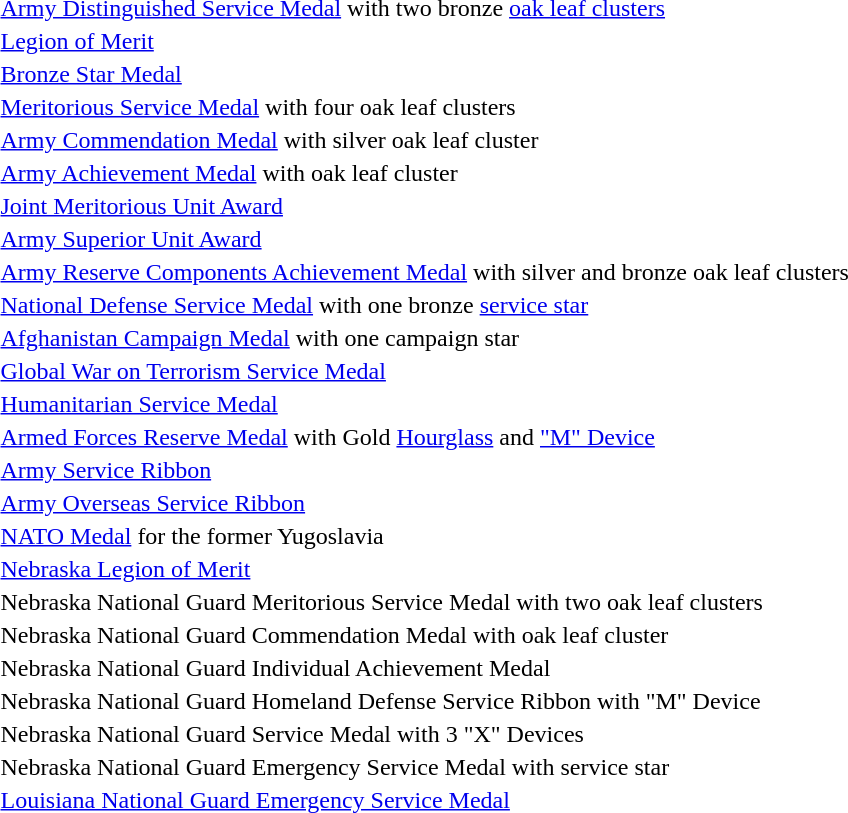<table>
<tr>
<td></td>
<td><a href='#'>Army Distinguished Service Medal</a> with two bronze <a href='#'>oak leaf clusters</a></td>
</tr>
<tr>
<td></td>
<td><a href='#'>Legion of Merit</a></td>
</tr>
<tr>
<td></td>
<td><a href='#'>Bronze Star Medal</a></td>
</tr>
<tr>
<td><span></span><span></span><span></span><span></span></td>
<td><a href='#'>Meritorious Service Medal</a> with four oak leaf clusters</td>
</tr>
<tr>
<td></td>
<td><a href='#'>Army Commendation Medal</a> with silver oak leaf cluster</td>
</tr>
<tr>
<td></td>
<td><a href='#'>Army Achievement Medal</a> with oak leaf cluster</td>
</tr>
<tr>
<td></td>
<td><a href='#'>Joint Meritorious Unit Award</a></td>
</tr>
<tr>
<td></td>
<td><a href='#'>Army Superior Unit Award</a></td>
</tr>
<tr>
<td><span></span><span></span></td>
<td><a href='#'>Army Reserve Components Achievement Medal</a> with silver and bronze oak leaf clusters</td>
</tr>
<tr>
<td></td>
<td><a href='#'>National Defense Service Medal</a> with one bronze <a href='#'>service star</a></td>
</tr>
<tr>
<td></td>
<td><a href='#'>Afghanistan Campaign Medal</a> with one campaign star</td>
</tr>
<tr>
<td></td>
<td><a href='#'>Global War on Terrorism Service Medal</a></td>
</tr>
<tr>
<td></td>
<td><a href='#'>Humanitarian Service Medal</a></td>
</tr>
<tr>
<td><span></span><span></span></td>
<td><a href='#'>Armed Forces Reserve Medal</a> with Gold <a href='#'>Hourglass</a> and <a href='#'>"M" Device</a></td>
</tr>
<tr>
<td></td>
<td><a href='#'>Army Service Ribbon</a></td>
</tr>
<tr>
<td></td>
<td><a href='#'>Army Overseas Service Ribbon</a></td>
</tr>
<tr>
<td></td>
<td><a href='#'>NATO Medal</a> for the former Yugoslavia</td>
</tr>
<tr>
<td></td>
<td><a href='#'>Nebraska Legion of Merit</a></td>
</tr>
<tr>
<td><span></span><span></span></td>
<td>Nebraska National Guard Meritorious Service Medal with two oak leaf clusters</td>
</tr>
<tr>
<td></td>
<td>Nebraska National Guard Commendation Medal with oak leaf cluster</td>
</tr>
<tr>
<td></td>
<td>Nebraska National Guard Individual Achievement Medal</td>
</tr>
<tr>
<td><span></span></td>
<td>Nebraska National Guard Homeland Defense Service Ribbon with "M" Device</td>
</tr>
<tr>
<td></td>
<td>Nebraska National Guard Service Medal with 3 "X" Devices</td>
</tr>
<tr>
<td></td>
<td>Nebraska National Guard Emergency Service Medal with service star</td>
</tr>
<tr>
<td></td>
<td><a href='#'>Louisiana National Guard Emergency Service Medal</a></td>
</tr>
</table>
